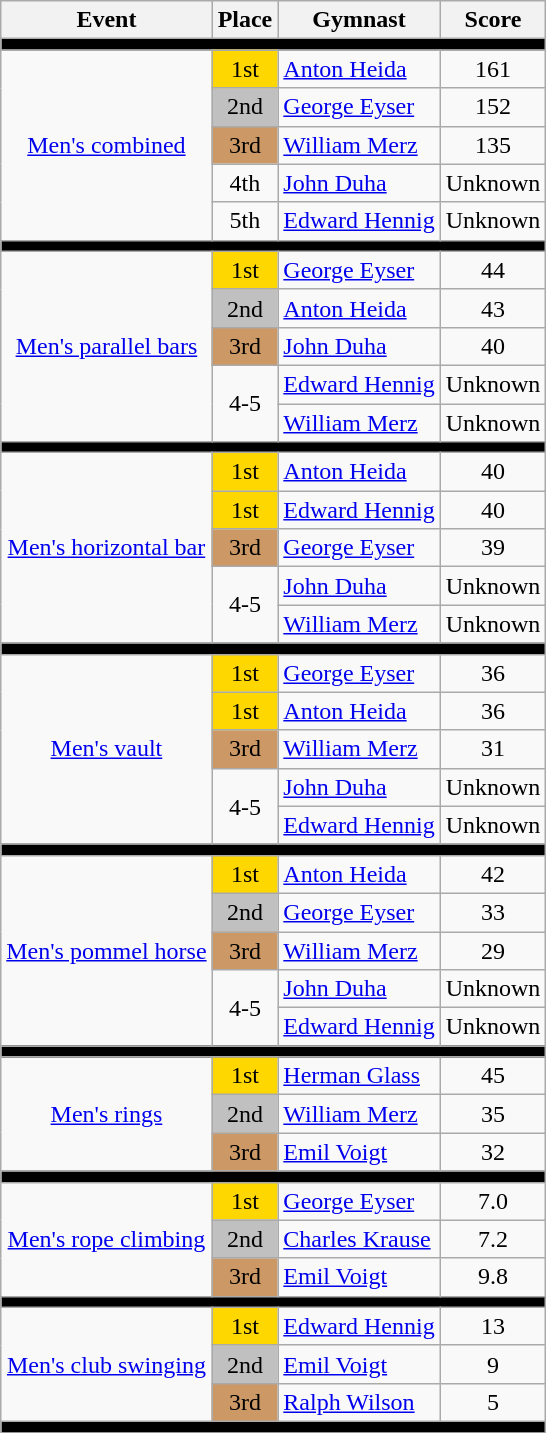<table class=wikitable style="text-align:center">
<tr>
<th>Event</th>
<th>Place</th>
<th>Gymnast</th>
<th>Score</th>
</tr>
<tr bgcolor=black>
<td colspan=4></td>
</tr>
<tr align=center>
<td rowspan=5><a href='#'>Men's combined</a></td>
<td bgcolor=gold>1st</td>
<td align=left><a href='#'>Anton Heida</a></td>
<td>161</td>
</tr>
<tr>
<td bgcolor=silver>2nd</td>
<td align=left><a href='#'>George Eyser</a></td>
<td>152</td>
</tr>
<tr>
<td bgcolor=cc9966>3rd</td>
<td align=left><a href='#'>William Merz</a></td>
<td>135</td>
</tr>
<tr>
<td>4th</td>
<td align=left><a href='#'>John Duha</a></td>
<td>Unknown</td>
</tr>
<tr>
<td>5th</td>
<td align=left><a href='#'>Edward Hennig</a></td>
<td>Unknown</td>
</tr>
<tr bgcolor=black>
<td colspan=4></td>
</tr>
<tr align=center>
<td rowspan=5><a href='#'>Men's parallel bars</a></td>
<td bgcolor=gold>1st</td>
<td align=left><a href='#'>George Eyser</a></td>
<td>44</td>
</tr>
<tr>
<td bgcolor=silver>2nd</td>
<td align=left><a href='#'>Anton Heida</a></td>
<td>43</td>
</tr>
<tr>
<td bgcolor=cc9966>3rd</td>
<td align=left><a href='#'>John Duha</a></td>
<td>40</td>
</tr>
<tr>
<td rowspan=2>4-5</td>
<td align=left><a href='#'>Edward Hennig</a></td>
<td>Unknown</td>
</tr>
<tr>
<td align=left><a href='#'>William Merz</a></td>
<td>Unknown</td>
</tr>
<tr bgcolor=black>
<td colspan=4></td>
</tr>
<tr align=center>
<td rowspan=5><a href='#'>Men's horizontal bar</a></td>
<td bgcolor=gold>1st</td>
<td align=left><a href='#'>Anton Heida</a></td>
<td>40</td>
</tr>
<tr>
<td bgcolor=gold>1st</td>
<td align=left><a href='#'>Edward Hennig</a></td>
<td>40</td>
</tr>
<tr>
<td bgcolor=cc9966>3rd</td>
<td align=left><a href='#'>George Eyser</a></td>
<td>39</td>
</tr>
<tr>
<td rowspan=2>4-5</td>
<td align=left><a href='#'>John Duha</a></td>
<td>Unknown</td>
</tr>
<tr>
<td align=left><a href='#'>William Merz</a></td>
<td>Unknown</td>
</tr>
<tr bgcolor=black>
<td colspan=4></td>
</tr>
<tr align=center>
<td rowspan=5><a href='#'>Men's vault</a></td>
<td bgcolor=gold>1st</td>
<td align=left><a href='#'>George Eyser</a></td>
<td>36</td>
</tr>
<tr>
<td bgcolor=gold>1st</td>
<td align=left><a href='#'>Anton Heida</a></td>
<td>36</td>
</tr>
<tr>
<td bgcolor=cc9966>3rd</td>
<td align=left><a href='#'>William Merz</a></td>
<td>31</td>
</tr>
<tr>
<td rowspan=2>4-5</td>
<td align=left><a href='#'>John Duha</a></td>
<td>Unknown</td>
</tr>
<tr>
<td align=left><a href='#'>Edward Hennig</a></td>
<td>Unknown</td>
</tr>
<tr bgcolor=black>
<td colspan=4></td>
</tr>
<tr align=center>
<td rowspan=5><a href='#'>Men's pommel horse</a></td>
<td bgcolor=gold>1st</td>
<td align=left><a href='#'>Anton Heida</a></td>
<td>42</td>
</tr>
<tr>
<td bgcolor=silver>2nd</td>
<td align=left><a href='#'>George Eyser</a></td>
<td>33</td>
</tr>
<tr>
<td bgcolor=cc9966>3rd</td>
<td align=left><a href='#'>William Merz</a></td>
<td>29</td>
</tr>
<tr>
<td rowspan=2>4-5</td>
<td align=left><a href='#'>John Duha</a></td>
<td>Unknown</td>
</tr>
<tr>
<td align=left><a href='#'>Edward Hennig</a></td>
<td>Unknown</td>
</tr>
<tr bgcolor=black>
<td colspan=4></td>
</tr>
<tr align=center>
<td rowspan=3><a href='#'>Men's rings</a></td>
<td bgcolor=gold>1st</td>
<td align=left><a href='#'>Herman Glass</a></td>
<td>45</td>
</tr>
<tr>
<td bgcolor=silver>2nd</td>
<td align=left><a href='#'>William Merz</a></td>
<td>35</td>
</tr>
<tr>
<td bgcolor=cc9966>3rd</td>
<td align=left><a href='#'>Emil Voigt</a></td>
<td>32</td>
</tr>
<tr bgcolor=black>
<td colspan=4></td>
</tr>
<tr align=center>
<td rowspan=3><a href='#'>Men's rope climbing</a></td>
<td bgcolor=gold>1st</td>
<td align=left><a href='#'>George Eyser</a></td>
<td>7.0</td>
</tr>
<tr>
<td bgcolor=silver>2nd</td>
<td align=left><a href='#'>Charles Krause</a></td>
<td>7.2</td>
</tr>
<tr>
<td bgcolor=cc9966>3rd</td>
<td align=left><a href='#'>Emil Voigt</a></td>
<td>9.8</td>
</tr>
<tr bgcolor=black>
<td colspan=4></td>
</tr>
<tr align=center>
<td rowspan=3><a href='#'>Men's club swinging</a></td>
<td bgcolor=gold>1st</td>
<td align=left><a href='#'>Edward Hennig</a></td>
<td>13</td>
</tr>
<tr>
<td bgcolor=silver>2nd</td>
<td align=left><a href='#'>Emil Voigt</a></td>
<td>9</td>
</tr>
<tr>
<td bgcolor=cc9966>3rd</td>
<td align=left><a href='#'>Ralph Wilson</a></td>
<td>5</td>
</tr>
<tr bgcolor=black>
<td colspan=4></td>
</tr>
</table>
